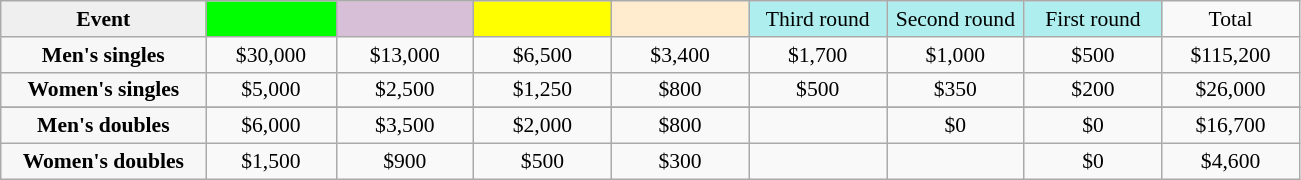<table class=wikitable style=font-size:90%;text-align:center>
<tr>
<td width=130 bgcolor=efefef><strong>Event</strong></td>
<td width=80 bgcolor=lime><strong></strong></td>
<td width=85 bgcolor=thistle></td>
<td width=85 bgcolor=ffff00></td>
<td width=85 bgcolor=ffebcd></td>
<td width=85 bgcolor=afeeee>Third round</td>
<td width=85 bgcolor=afeeee>Second round</td>
<td width=85 bgcolor=afeeee>First round</td>
<td width=85 bgcolor=>Total</td>
</tr>
<tr>
<th style=background:#f7f7f7>Men's singles</th>
<td>$30,000</td>
<td>$13,000</td>
<td>$6,500</td>
<td>$3,400</td>
<td>$1,700</td>
<td>$1,000</td>
<td>$500</td>
<td>$115,200</td>
</tr>
<tr>
<th style=background:#f7f7f7>Women's singles</th>
<td>$5,000</td>
<td>$2,500</td>
<td>$1,250</td>
<td>$800</td>
<td>$500</td>
<td>$350</td>
<td>$200</td>
<td>$26,000</td>
</tr>
<tr>
</tr>
<tr>
<th style=background:#f7f7f7>Men's doubles</th>
<td>$6,000</td>
<td>$3,500</td>
<td>$2,000</td>
<td>$800</td>
<td></td>
<td>$0</td>
<td>$0</td>
<td>$16,700</td>
</tr>
<tr>
<th style=background:#f7f7f7>Women's doubles</th>
<td>$1,500</td>
<td>$900</td>
<td>$500</td>
<td>$300</td>
<td></td>
<td></td>
<td>$0</td>
<td>$4,600</td>
</tr>
</table>
